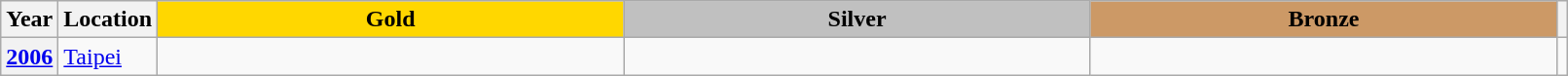<table class="wikitable unsortable" style="text-align:left; width:85%">
<tr>
<th scope="col" style="text-align:center">Year</th>
<th scope="col" style="text-align:center">Location</th>
<td scope="col" style="text-align:center; width:30%; background:gold"><strong>Gold</strong></td>
<td scope="col" style="text-align:center; width:30%; background:silver"><strong>Silver</strong></td>
<td scope="col" style="text-align:center; width:30%; background:#c96"><strong>Bronze</strong></td>
<th scope="col" style="text-align:center"></th>
</tr>
<tr>
<th scope="row" style="text-align:left"><a href='#'>2006</a></th>
<td><a href='#'>Taipei</a></td>
<td></td>
<td></td>
<td></td>
<td></td>
</tr>
</table>
